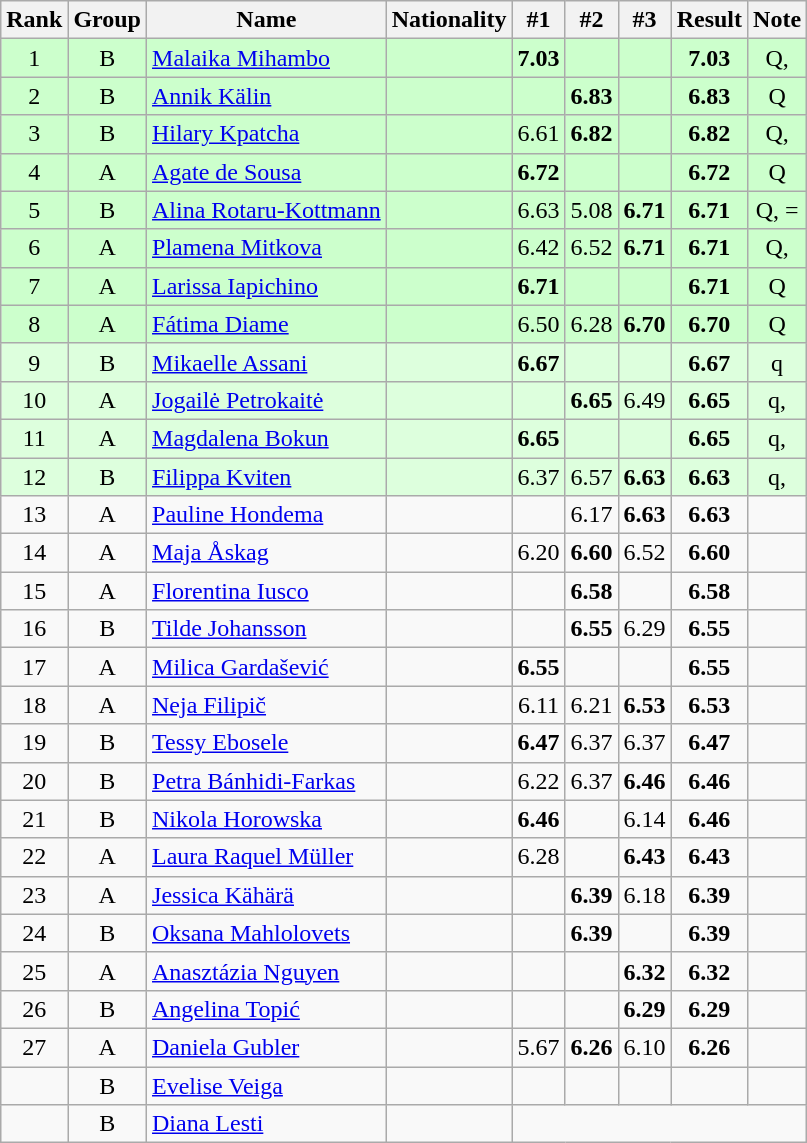<table class="wikitable sortable" style="text-align:center">
<tr>
<th>Rank</th>
<th>Group</th>
<th>Name</th>
<th>Nationality</th>
<th>#1</th>
<th>#2</th>
<th>#3</th>
<th>Result</th>
<th>Note</th>
</tr>
<tr bgcolor=ccffcc>
<td>1</td>
<td>B</td>
<td align=left><a href='#'>Malaika Mihambo</a></td>
<td align=left></td>
<td><strong>7.03</strong></td>
<td></td>
<td></td>
<td><strong>7.03</strong></td>
<td>Q, </td>
</tr>
<tr bgcolor=ccffcc>
<td>2</td>
<td>B</td>
<td align=left><a href='#'>Annik Kälin</a></td>
<td align=left></td>
<td></td>
<td><strong>6.83</strong></td>
<td></td>
<td><strong>6.83</strong></td>
<td>Q</td>
</tr>
<tr bgcolor=ccffcc>
<td>3</td>
<td>B</td>
<td align=left><a href='#'>Hilary Kpatcha</a></td>
<td align=left></td>
<td>6.61</td>
<td><strong>6.82</strong></td>
<td></td>
<td><strong>6.82</strong></td>
<td>Q, </td>
</tr>
<tr bgcolor=ccffcc>
<td>4</td>
<td>A</td>
<td align=left><a href='#'>Agate de Sousa</a></td>
<td align=left></td>
<td><strong>6.72</strong></td>
<td></td>
<td></td>
<td><strong>6.72</strong></td>
<td>Q</td>
</tr>
<tr bgcolor=ccffcc>
<td>5</td>
<td>B</td>
<td align=left><a href='#'>Alina Rotaru-Kottmann</a></td>
<td align=left></td>
<td>6.63</td>
<td>5.08</td>
<td><strong>6.71</strong></td>
<td><strong>6.71</strong></td>
<td>Q, =</td>
</tr>
<tr bgcolor=ccffcc>
<td>6</td>
<td>A</td>
<td align=left><a href='#'>Plamena Mitkova</a></td>
<td align=left></td>
<td>6.42</td>
<td>6.52</td>
<td><strong>6.71</strong></td>
<td><strong>6.71</strong></td>
<td>Q, </td>
</tr>
<tr bgcolor=ccffcc>
<td>7</td>
<td>A</td>
<td align=left><a href='#'>Larissa Iapichino</a></td>
<td align=left></td>
<td><strong>6.71</strong></td>
<td></td>
<td></td>
<td><strong>6.71</strong></td>
<td>Q</td>
</tr>
<tr bgcolor=ccffcc>
<td>8</td>
<td>A</td>
<td align=left><a href='#'>Fátima Diame</a></td>
<td align=left></td>
<td>6.50</td>
<td>6.28</td>
<td><strong>6.70</strong></td>
<td><strong>6.70</strong></td>
<td>Q</td>
</tr>
<tr bgcolor=ddffdd>
<td>9</td>
<td>B</td>
<td align=left><a href='#'>Mikaelle Assani</a></td>
<td align=left></td>
<td><strong>6.67</strong></td>
<td></td>
<td></td>
<td><strong>6.67</strong></td>
<td>q</td>
</tr>
<tr bgcolor=ddffdd>
<td>10</td>
<td>A</td>
<td align=left><a href='#'>Jogailė Petrokaitė</a></td>
<td align=left></td>
<td></td>
<td><strong>6.65</strong></td>
<td>6.49</td>
<td><strong>6.65</strong></td>
<td>q, </td>
</tr>
<tr bgcolor=ddffdd>
<td>11</td>
<td>A</td>
<td align=left><a href='#'>Magdalena Bokun</a></td>
<td align=left></td>
<td><strong>6.65</strong></td>
<td></td>
<td></td>
<td><strong>6.65</strong></td>
<td>q, </td>
</tr>
<tr bgcolor=ddffdd>
<td>12</td>
<td>B</td>
<td align=left><a href='#'>Filippa Kviten</a></td>
<td align=left></td>
<td>6.37</td>
<td>6.57</td>
<td><strong>6.63</strong></td>
<td><strong>6.63</strong></td>
<td>q, </td>
</tr>
<tr>
<td>13</td>
<td>A</td>
<td align=left><a href='#'>Pauline Hondema</a></td>
<td align=left></td>
<td></td>
<td>6.17</td>
<td><strong>6.63</strong></td>
<td><strong>6.63</strong></td>
<td></td>
</tr>
<tr>
<td>14</td>
<td>A</td>
<td align=left><a href='#'>Maja Åskag</a></td>
<td align=left></td>
<td>6.20</td>
<td><strong>6.60</strong></td>
<td>6.52</td>
<td><strong>6.60</strong></td>
<td></td>
</tr>
<tr>
<td>15</td>
<td>A</td>
<td align=left><a href='#'>Florentina Iusco</a></td>
<td align=left></td>
<td></td>
<td><strong>6.58</strong></td>
<td></td>
<td><strong>6.58</strong></td>
<td></td>
</tr>
<tr>
<td>16</td>
<td>B</td>
<td align=left><a href='#'>Tilde Johansson</a></td>
<td align=left></td>
<td></td>
<td><strong>6.55</strong></td>
<td>6.29</td>
<td><strong>6.55</strong></td>
<td></td>
</tr>
<tr>
<td>17</td>
<td>A</td>
<td align=left><a href='#'>Milica Gardašević</a></td>
<td align=left></td>
<td><strong>6.55</strong></td>
<td></td>
<td></td>
<td><strong>6.55</strong></td>
<td></td>
</tr>
<tr>
<td>18</td>
<td>A</td>
<td align=left><a href='#'>Neja Filipič</a></td>
<td align=left></td>
<td>6.11</td>
<td>6.21</td>
<td><strong>6.53</strong></td>
<td><strong>6.53</strong></td>
<td></td>
</tr>
<tr>
<td>19</td>
<td>B</td>
<td align=left><a href='#'>Tessy Ebosele</a></td>
<td align=left></td>
<td><strong>6.47</strong></td>
<td>6.37</td>
<td>6.37</td>
<td><strong>6.47</strong></td>
<td></td>
</tr>
<tr>
<td>20</td>
<td>B</td>
<td align=left><a href='#'>Petra Bánhidi-Farkas</a></td>
<td align=left></td>
<td>6.22</td>
<td>6.37</td>
<td><strong>6.46</strong></td>
<td><strong>6.46</strong></td>
<td></td>
</tr>
<tr>
<td>21</td>
<td>B</td>
<td align=left><a href='#'>Nikola Horowska</a></td>
<td align=left></td>
<td><strong>6.46</strong></td>
<td></td>
<td>6.14</td>
<td><strong>6.46</strong></td>
<td></td>
</tr>
<tr>
<td>22</td>
<td>A</td>
<td align=left><a href='#'>Laura Raquel Müller</a></td>
<td align=left></td>
<td>6.28</td>
<td></td>
<td><strong>6.43</strong></td>
<td><strong>6.43</strong></td>
<td></td>
</tr>
<tr>
<td>23</td>
<td>A</td>
<td align=left><a href='#'>Jessica Kähärä</a></td>
<td align=left></td>
<td></td>
<td><strong>6.39</strong></td>
<td>6.18</td>
<td><strong>6.39</strong></td>
<td></td>
</tr>
<tr>
<td>24</td>
<td>B</td>
<td align=left><a href='#'>Oksana Mahlolovets</a></td>
<td align=left></td>
<td></td>
<td><strong>6.39</strong></td>
<td></td>
<td><strong>6.39</strong></td>
<td></td>
</tr>
<tr>
<td>25</td>
<td>A</td>
<td align=left><a href='#'>Anasztázia Nguyen</a></td>
<td align=left></td>
<td></td>
<td></td>
<td><strong>6.32</strong></td>
<td><strong>6.32</strong></td>
<td></td>
</tr>
<tr>
<td>26</td>
<td>B</td>
<td align=left><a href='#'>Angelina Topić</a></td>
<td align=left></td>
<td></td>
<td></td>
<td><strong>6.29</strong></td>
<td><strong>6.29</strong></td>
<td></td>
</tr>
<tr>
<td>27</td>
<td>A</td>
<td align=left><a href='#'>Daniela Gubler</a></td>
<td align=left></td>
<td>5.67</td>
<td><strong>6.26</strong></td>
<td>6.10</td>
<td><strong>6.26</strong></td>
<td></td>
</tr>
<tr>
<td></td>
<td>B</td>
<td align=left><a href='#'>Evelise Veiga</a></td>
<td align=left></td>
<td></td>
<td></td>
<td></td>
<td><strong></strong></td>
<td></td>
</tr>
<tr>
<td></td>
<td>B</td>
<td align=left><a href='#'>Diana Lesti</a></td>
<td align=left></td>
<td colspan=5></td>
</tr>
</table>
